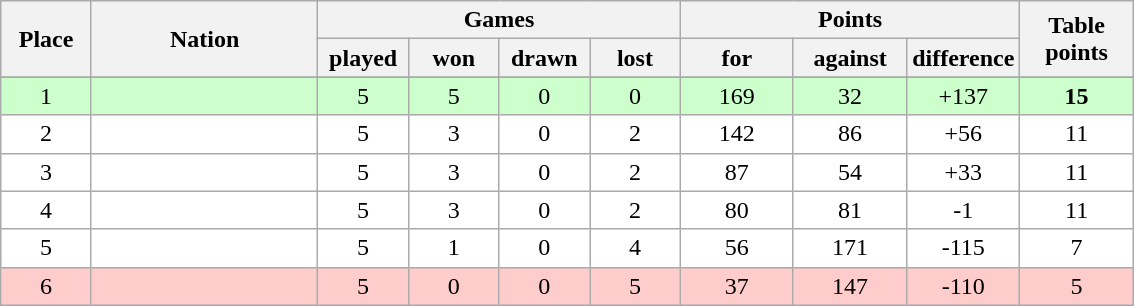<table class="wikitable">
<tr>
<th rowspan=2 width="8%">Place</th>
<th rowspan=2 width="20%">Nation</th>
<th colspan=4 width="32%">Games</th>
<th colspan=3 width="30%">Points</th>
<th rowspan=2 width="10%">Table<br>points</th>
</tr>
<tr>
<th width="8%">played</th>
<th width="8%">won</th>
<th width="8%">drawn</th>
<th width="8%">lost</th>
<th width="10%">for</th>
<th width="10%">against</th>
<th width="10%">difference</th>
</tr>
<tr>
</tr>
<tr bgcolor=#ccffcc align=center>
<td>1</td>
<td align=left><strong></strong></td>
<td>5</td>
<td>5</td>
<td>0</td>
<td>0</td>
<td>169</td>
<td>32</td>
<td>+137</td>
<td><strong>15</strong></td>
</tr>
<tr bgcolor=#ffffff align=center>
<td>2</td>
<td align=left></td>
<td>5</td>
<td>3</td>
<td>0</td>
<td>2</td>
<td>142</td>
<td>86</td>
<td>+56</td>
<td>11</td>
</tr>
<tr bgcolor=#ffffff align=center>
<td>3</td>
<td align=left></td>
<td>5</td>
<td>3</td>
<td>0</td>
<td>2</td>
<td>87</td>
<td>54</td>
<td>+33</td>
<td>11</td>
</tr>
<tr bgcolor=#ffffff align=center>
<td>4</td>
<td align=left></td>
<td>5</td>
<td>3</td>
<td>0</td>
<td>2</td>
<td>80</td>
<td>81</td>
<td>-1</td>
<td>11</td>
</tr>
<tr bgcolor=#ffffff align=center>
<td>5</td>
<td align=left></td>
<td>5</td>
<td>1</td>
<td>0</td>
<td>4</td>
<td>56</td>
<td>171</td>
<td>-115</td>
<td>7</td>
</tr>
<tr bgcolor=#ffcccc align=center>
<td>6</td>
<td align=left><em></em></td>
<td>5</td>
<td>0</td>
<td>0</td>
<td>5</td>
<td>37</td>
<td>147</td>
<td>-110</td>
<td>5</td>
</tr>
</table>
